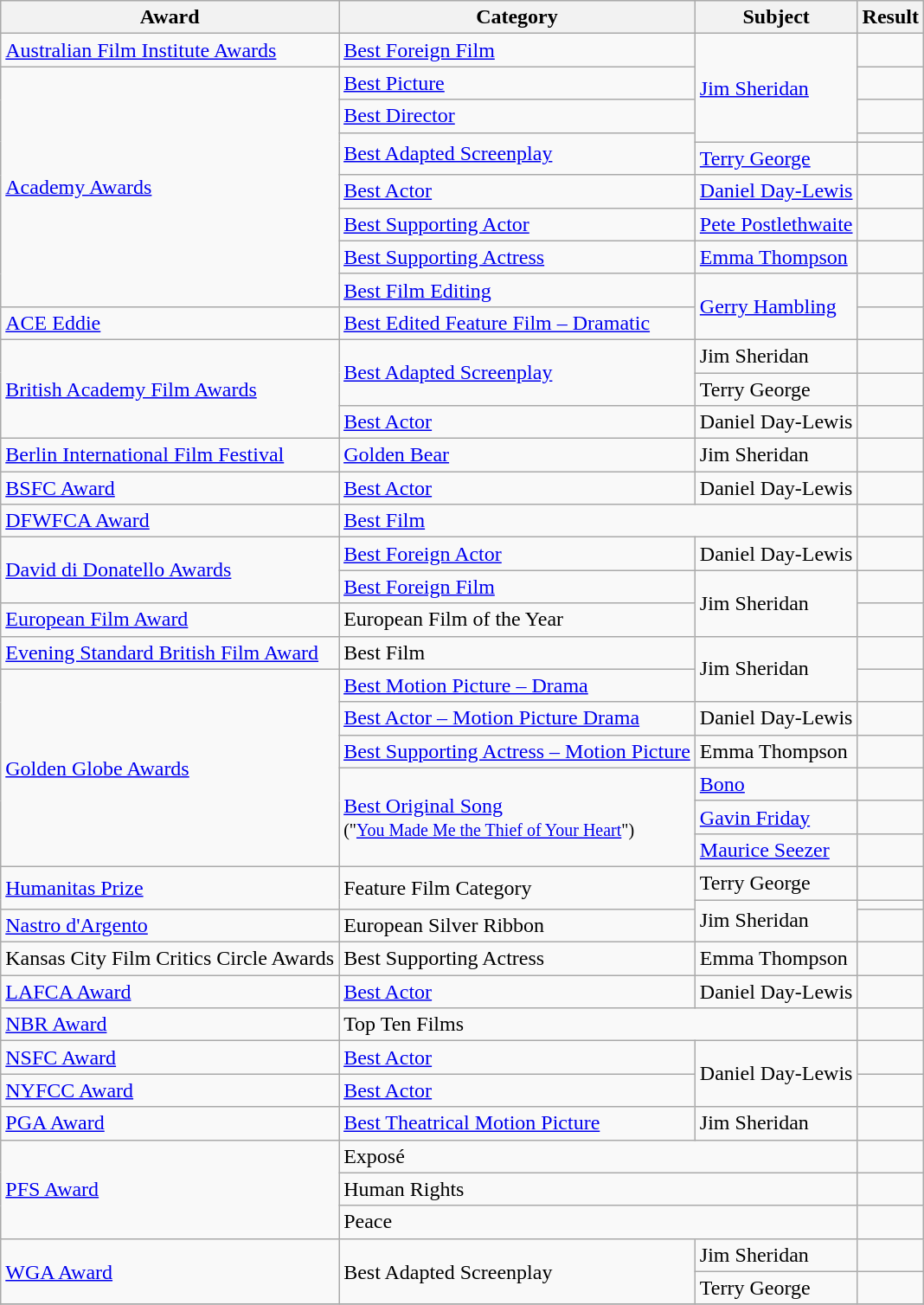<table class="wikitable">
<tr>
<th>Award</th>
<th>Category</th>
<th>Subject</th>
<th>Result</th>
</tr>
<tr>
<td><a href='#'>Australian Film Institute Awards</a></td>
<td><a href='#'>Best Foreign Film</a></td>
<td rowspan=4><a href='#'>Jim Sheridan</a></td>
<td></td>
</tr>
<tr>
<td rowspan=8><a href='#'>Academy Awards</a></td>
<td><a href='#'>Best Picture</a></td>
<td></td>
</tr>
<tr>
<td><a href='#'>Best Director</a></td>
<td></td>
</tr>
<tr>
<td rowspan=2><a href='#'>Best Adapted Screenplay</a></td>
<td></td>
</tr>
<tr>
<td><a href='#'>Terry George</a></td>
<td></td>
</tr>
<tr>
<td><a href='#'>Best Actor</a></td>
<td><a href='#'>Daniel Day-Lewis</a></td>
<td></td>
</tr>
<tr>
<td><a href='#'>Best Supporting Actor</a></td>
<td><a href='#'>Pete Postlethwaite</a></td>
<td></td>
</tr>
<tr>
<td><a href='#'>Best Supporting Actress</a></td>
<td><a href='#'>Emma Thompson</a></td>
<td></td>
</tr>
<tr>
<td><a href='#'>Best Film Editing</a></td>
<td rowspan=2><a href='#'>Gerry Hambling</a></td>
<td></td>
</tr>
<tr>
<td><a href='#'>ACE Eddie</a></td>
<td><a href='#'>Best Edited Feature Film – Dramatic</a></td>
<td></td>
</tr>
<tr>
<td rowspan=3><a href='#'>British Academy Film Awards</a></td>
<td rowspan=2><a href='#'>Best Adapted Screenplay</a></td>
<td>Jim Sheridan</td>
<td></td>
</tr>
<tr>
<td>Terry George</td>
<td></td>
</tr>
<tr>
<td><a href='#'>Best Actor</a></td>
<td>Daniel Day-Lewis</td>
<td></td>
</tr>
<tr>
<td><a href='#'>Berlin International Film Festival</a></td>
<td><a href='#'>Golden Bear</a></td>
<td>Jim Sheridan</td>
<td></td>
</tr>
<tr>
<td><a href='#'>BSFC Award</a></td>
<td><a href='#'>Best Actor</a></td>
<td>Daniel Day-Lewis</td>
<td></td>
</tr>
<tr>
<td><a href='#'>DFWFCA Award</a></td>
<td colspan=2><a href='#'>Best Film</a></td>
<td></td>
</tr>
<tr>
<td rowspan=2><a href='#'>David di Donatello Awards</a></td>
<td><a href='#'>Best Foreign Actor</a></td>
<td>Daniel Day-Lewis</td>
<td></td>
</tr>
<tr>
<td><a href='#'>Best Foreign Film</a></td>
<td rowspan=2>Jim Sheridan</td>
<td></td>
</tr>
<tr>
<td><a href='#'>European Film Award</a></td>
<td>European Film of the Year</td>
<td></td>
</tr>
<tr>
<td><a href='#'>Evening Standard British Film Award</a></td>
<td>Best Film</td>
<td rowspan=2>Jim Sheridan</td>
<td></td>
</tr>
<tr>
<td rowspan=6><a href='#'>Golden Globe Awards</a></td>
<td><a href='#'>Best Motion Picture – Drama</a></td>
<td></td>
</tr>
<tr>
<td><a href='#'>Best Actor – Motion Picture Drama</a></td>
<td>Daniel Day-Lewis</td>
<td></td>
</tr>
<tr>
<td><a href='#'>Best Supporting Actress – Motion Picture</a></td>
<td>Emma Thompson</td>
<td></td>
</tr>
<tr>
<td rowspan=3><a href='#'>Best Original Song</a><br><small>("<a href='#'>You Made Me the Thief of Your Heart</a>")</small></td>
<td><a href='#'>Bono</a></td>
<td></td>
</tr>
<tr>
<td><a href='#'>Gavin Friday</a></td>
<td></td>
</tr>
<tr>
<td><a href='#'>Maurice Seezer</a></td>
<td></td>
</tr>
<tr>
<td rowspan=2><a href='#'>Humanitas Prize</a></td>
<td rowspan=2>Feature Film Category</td>
<td>Terry George</td>
<td></td>
</tr>
<tr>
<td rowspan=2>Jim Sheridan</td>
<td></td>
</tr>
<tr>
<td><a href='#'>Nastro d'Argento</a></td>
<td>European Silver Ribbon</td>
<td></td>
</tr>
<tr>
<td>Kansas City Film Critics Circle Awards</td>
<td>Best Supporting Actress</td>
<td>Emma Thompson</td>
<td></td>
</tr>
<tr>
<td><a href='#'>LAFCA Award</a></td>
<td><a href='#'>Best Actor</a></td>
<td>Daniel Day-Lewis</td>
<td></td>
</tr>
<tr>
<td><a href='#'>NBR Award</a></td>
<td colspan=2>Top Ten Films</td>
<td></td>
</tr>
<tr>
<td><a href='#'>NSFC Award</a></td>
<td><a href='#'>Best Actor</a></td>
<td rowspan=2>Daniel Day-Lewis</td>
<td></td>
</tr>
<tr>
<td><a href='#'>NYFCC Award</a></td>
<td><a href='#'>Best Actor</a></td>
<td></td>
</tr>
<tr>
<td><a href='#'>PGA Award</a></td>
<td><a href='#'>Best Theatrical Motion Picture</a></td>
<td>Jim Sheridan</td>
<td></td>
</tr>
<tr>
<td rowspan=3><a href='#'>PFS Award</a></td>
<td colspan=2>Exposé</td>
<td></td>
</tr>
<tr>
<td colspan=2>Human Rights</td>
<td></td>
</tr>
<tr>
<td colspan=2>Peace</td>
<td></td>
</tr>
<tr>
<td rowspan=2><a href='#'>WGA Award</a></td>
<td rowspan=2>Best Adapted Screenplay</td>
<td>Jim Sheridan</td>
<td></td>
</tr>
<tr>
<td>Terry George</td>
<td></td>
</tr>
<tr>
</tr>
</table>
